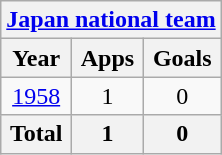<table class="wikitable" style="text-align:center">
<tr>
<th colspan=3><a href='#'>Japan national team</a></th>
</tr>
<tr>
<th>Year</th>
<th>Apps</th>
<th>Goals</th>
</tr>
<tr>
<td><a href='#'>1958</a></td>
<td>1</td>
<td>0</td>
</tr>
<tr>
<th>Total</th>
<th>1</th>
<th>0</th>
</tr>
</table>
